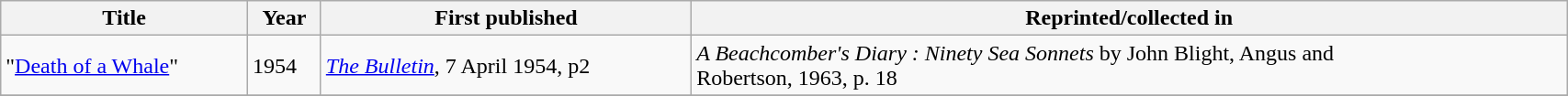<table class='wikitable sortable' width='90%'>
<tr>
<th>Title</th>
<th>Year</th>
<th>First published</th>
<th>Reprinted/collected in</th>
</tr>
<tr>
<td>"<a href='#'>Death of a Whale</a>"</td>
<td>1954</td>
<td><em><a href='#'>The Bulletin</a></em>, 7 April 1954, p2</td>
<td><em>A Beachcomber's Diary : Ninety Sea Sonnets</em> by John Blight, Angus and <br>Robertson, 1963, p. 18</td>
</tr>
<tr>
</tr>
</table>
